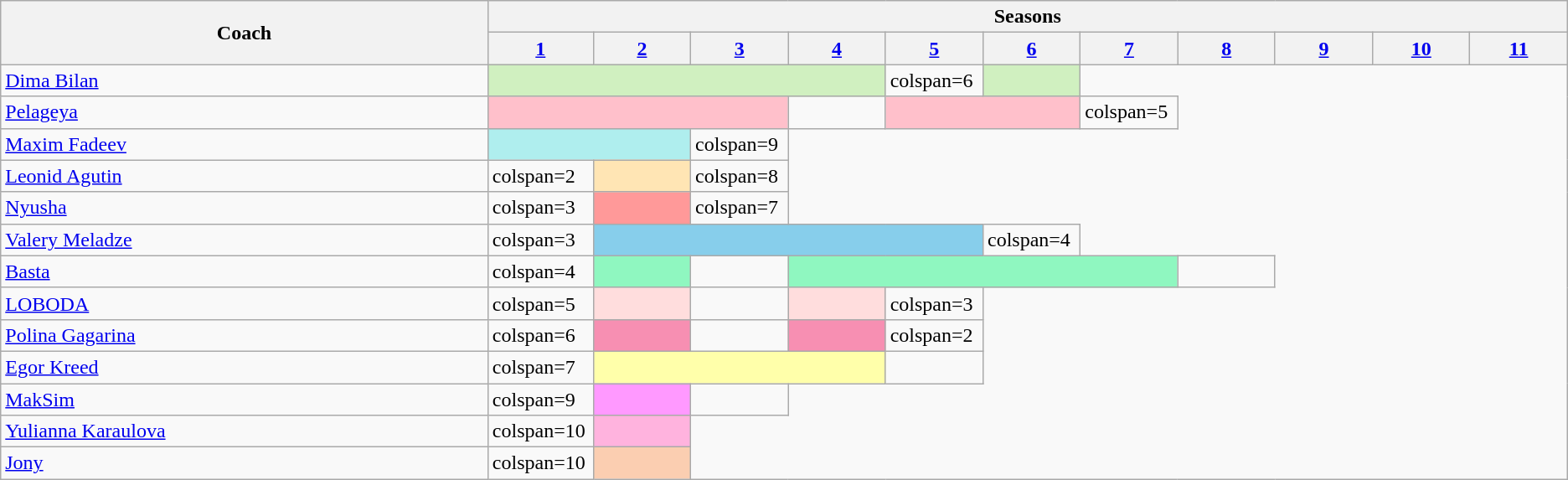<table class="wikitable nowrap">
<tr>
<th rowspan=2 style="width:30%">Coach</th>
<th colspan=11>Seasons</th>
</tr>
<tr>
<th style="width:6%"><a href='#'>1</a></th>
<th style="width:6%"><a href='#'>2</a></th>
<th style="width:6%"><a href='#'>3</a></th>
<th style="width:6%"><a href='#'>4</a></th>
<th style="width:6%"><a href='#'>5</a></th>
<th style="width:6%"><a href='#'>6</a></th>
<th style="width:6%"><a href='#'>7</a></th>
<th style="width:6%"><a href='#'>8</a></th>
<th style="width:6%"><a href='#'>9</a></th>
<th style="width:6%"><a href='#'>10</a></th>
<th style="width:6%"><a href='#'>11</a></th>
</tr>
<tr>
<td><a href='#'>Dima Bilan</a></td>
<td colspan=4 bgcolor="#d0f0c0"></td>
<td>colspan=6 </td>
<td bgcolor="#d0f0c0"></td>
</tr>
<tr>
<td><a href='#'>Pelageya</a></td>
<td colspan=3 bgcolor="pink"></td>
<td></td>
<td colspan=2 bgcolor="pink"></td>
<td>colspan=5 </td>
</tr>
<tr>
<td><a href='#'>Maxim Fadeev</a></td>
<td colspan=2 bgcolor="#afeeee"></td>
<td>colspan=9 </td>
</tr>
<tr>
<td><a href='#'>Leonid Agutin</a></td>
<td>colspan=2 </td>
<td bgcolor="#ffe5b4"></td>
<td>colspan=8 </td>
</tr>
<tr>
<td><a href='#'>Nyusha</a></td>
<td>colspan=3 </td>
<td bgcolor="#ff9999"></td>
<td>colspan=7 </td>
</tr>
<tr>
<td><a href='#'>Valery Meladze</a></td>
<td>colspan=3 </td>
<td colspan=4 bgcolor="#87ceeb"></td>
<td>colspan=4 </td>
</tr>
<tr>
<td><a href='#'>Basta</a></td>
<td>colspan=4 </td>
<td bgcolor="#8ff7c0"></td>
<td></td>
<td colspan=4 bgcolor="#8ff7c0"></td>
<td></td>
</tr>
<tr>
<td><a href='#'>LOBODA</a></td>
<td>colspan=5 </td>
<td bgcolor="#ffdddd"></td>
<td></td>
<td bgcolor="#ffdddd"></td>
<td>colspan=3 </td>
</tr>
<tr>
<td><a href='#'>Polina Gagarina</a></td>
<td>colspan=6 </td>
<td bgcolor="#F78FB2"></td>
<td></td>
<td bgcolor="#F78FB2"></td>
<td>colspan=2 </td>
</tr>
<tr>
<td><a href='#'>Egor Kreed</a></td>
<td>colspan=7 </td>
<td colspan=3 bgcolor="#ffffaa"></td>
<td></td>
</tr>
<tr>
<td><a href='#'>MakSim</a></td>
<td>colspan=9 </td>
<td bgcolor="#ff99ff"></td>
<td></td>
</tr>
<tr>
<td><a href='#'>Yulianna Karaulova</a></td>
<td>colspan=10 </td>
<td bgcolor="#ffb3de"></td>
</tr>
<tr>
<td><a href='#'>Jony</a></td>
<td>colspan=10 </td>
<td bgcolor="#fbceb1"></td>
</tr>
</table>
